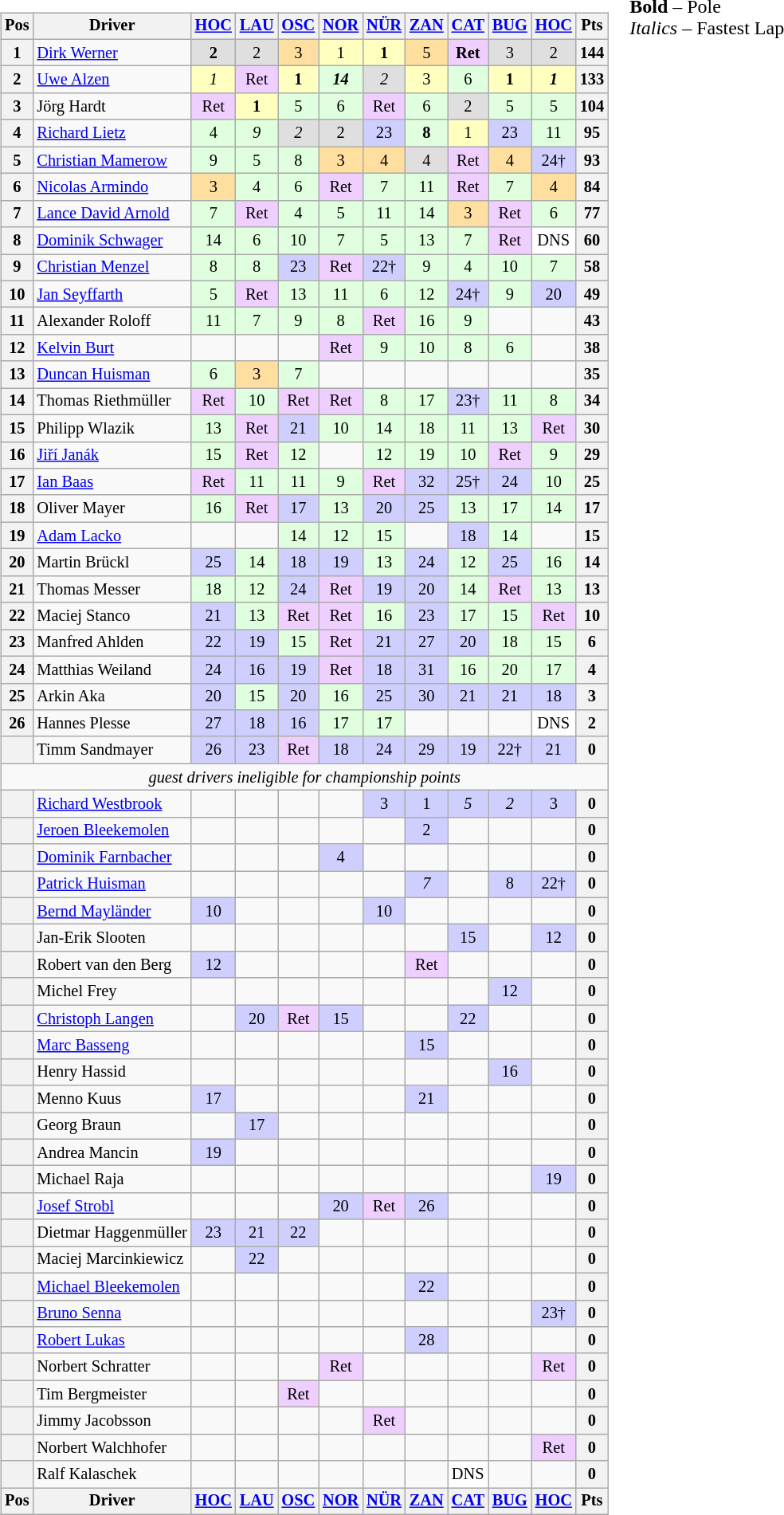<table>
<tr>
<td><br><table class="wikitable" style="font-size:85%; text-align:center">
<tr valign="top">
<th valign="middle">Pos</th>
<th valign="middle">Driver</th>
<th><a href='#'>HOC</a><br></th>
<th><a href='#'>LAU</a><br></th>
<th><a href='#'>OSC</a><br></th>
<th><a href='#'>NOR</a><br></th>
<th><a href='#'>NÜR</a><br></th>
<th><a href='#'>ZAN</a><br></th>
<th><a href='#'>CAT</a><br></th>
<th><a href='#'>BUG</a><br></th>
<th><a href='#'>HOC</a><br></th>
<th valign="middle">Pts</th>
</tr>
<tr>
<th>1</th>
<td align="left"> <a href='#'>Dirk Werner</a></td>
<td style="background:#DFDFDF;"><strong>2</strong></td>
<td style="background:#DFDFDF;">2</td>
<td style="background:#FFDF9F;">3</td>
<td style="background:#FFFFBF;">1</td>
<td style="background:#FFFFBF;"><strong>1</strong></td>
<td style="background:#FFDF9F;">5</td>
<td style="background:#EFCFFF;"><strong>Ret</strong></td>
<td style="background:#DFDFDF;">3</td>
<td style="background:#DFDFDF;">2</td>
<th>144</th>
</tr>
<tr>
<th>2</th>
<td align="left"> <a href='#'>Uwe Alzen</a></td>
<td style="background:#FFFFBF;"><em>1</em></td>
<td style="background:#EFCFFF;">Ret</td>
<td style="background:#FFFFBF;"><strong>1</strong></td>
<td style="background:#DFFFDF;"><strong><em>14</em></strong></td>
<td style="background:#DFDFDF;"><em>2</em></td>
<td style="background:#FFFFBF;">3</td>
<td style="background:#DFFFDF;">6</td>
<td style="background:#FFFFBF;"><strong>1</strong></td>
<td style="background:#FFFFBF;"><strong><em>1</em></strong></td>
<th>133</th>
</tr>
<tr>
<th>3</th>
<td align="left"> Jörg Hardt</td>
<td style="background:#EFCFFF;">Ret</td>
<td style="background:#FFFFBF;"><strong>1</strong></td>
<td style="background:#DFFFDF;">5</td>
<td style="background:#DFFFDF;">6</td>
<td style="background:#EFCFFF;">Ret</td>
<td style="background:#DFFFDF;">6</td>
<td style="background:#DFDFDF;">2</td>
<td style="background:#DFFFDF;">5</td>
<td style="background:#DFFFDF;">5</td>
<th>104</th>
</tr>
<tr>
<th>4</th>
<td align="left"> <a href='#'>Richard Lietz</a></td>
<td style="background:#DFFFDF;">4</td>
<td style="background:#DFFFDF;"><em>9</em></td>
<td style="background:#DFDFDF;"><em>2</em></td>
<td style="background:#DFDFDF;">2</td>
<td style="background:#CFCFFF;">23</td>
<td style="background:#DFFFDF;"><strong>8</strong></td>
<td style="background:#FFFFBF;">1</td>
<td style="background:#CFCFFF;">23</td>
<td style="background:#DFFFDF;">11</td>
<th>95</th>
</tr>
<tr>
<th>5</th>
<td align="left"> <a href='#'>Christian Mamerow</a></td>
<td style="background:#DFFFDF;">9</td>
<td style="background:#DFFFDF;">5</td>
<td style="background:#DFFFDF;">8</td>
<td style="background:#FFDF9F;">3</td>
<td style="background:#FFDF9F;">4</td>
<td style="background:#DFDFDF;">4</td>
<td style="background:#EFCFFF;">Ret</td>
<td style="background:#FFDF9F;">4</td>
<td style="background:#CFCFFF;">24†</td>
<th>93</th>
</tr>
<tr>
<th>6</th>
<td align="left"> <a href='#'>Nicolas Armindo</a></td>
<td style="background:#FFDF9F;">3</td>
<td style="background:#DFFFDF;">4</td>
<td style="background:#DFFFDF;">6</td>
<td style="background:#EFCFFF;">Ret</td>
<td style="background:#DFFFDF;">7</td>
<td style="background:#DFFFDF;">11</td>
<td style="background:#EFCFFF;">Ret</td>
<td style="background:#DFFFDF;">7</td>
<td style="background:#FFDF9F;">4</td>
<th>84</th>
</tr>
<tr>
<th>7</th>
<td align="left"> <a href='#'>Lance David Arnold</a></td>
<td style="background:#DFFFDF;">7</td>
<td style="background:#EFCFFF;">Ret</td>
<td style="background:#DFFFDF;">4</td>
<td style="background:#DFFFDF;">5</td>
<td style="background:#DFFFDF;">11</td>
<td style="background:#DFFFDF;">14</td>
<td style="background:#FFDF9F;">3</td>
<td style="background:#EFCFFF;">Ret</td>
<td style="background:#DFFFDF;">6</td>
<th>77</th>
</tr>
<tr>
<th>8</th>
<td align="left"> <a href='#'>Dominik Schwager</a></td>
<td style="background:#DFFFDF;">14</td>
<td style="background:#DFFFDF;">6</td>
<td style="background:#DFFFDF;">10</td>
<td style="background:#DFFFDF;">7</td>
<td style="background:#DFFFDF;">5</td>
<td style="background:#DFFFDF;">13</td>
<td style="background:#DFFFDF;">7</td>
<td style="background:#EFCFFF;">Ret</td>
<td style="background:#FFFFFF;">DNS</td>
<th>60</th>
</tr>
<tr>
<th>9</th>
<td align="left"> <a href='#'>Christian Menzel</a></td>
<td style="background:#DFFFDF;">8</td>
<td style="background:#DFFFDF;">8</td>
<td style="background:#CFCFFF;">23</td>
<td style="background:#EFCFFF;">Ret</td>
<td style="background:#CFCFFF;">22†</td>
<td style="background:#DFFFDF;">9</td>
<td style="background:#DFFFDF;">4</td>
<td style="background:#DFFFDF;">10</td>
<td style="background:#DFFFDF;">7</td>
<th>58</th>
</tr>
<tr>
<th>10</th>
<td align="left"> <a href='#'>Jan Seyffarth</a></td>
<td style="background:#DFFFDF;">5</td>
<td style="background:#EFCFFF;">Ret</td>
<td style="background:#DFFFDF;">13</td>
<td style="background:#DFFFDF;">11</td>
<td style="background:#DFFFDF;">6</td>
<td style="background:#DFFFDF;">12</td>
<td style="background:#CFCFFF;">24†</td>
<td style="background:#DFFFDF;">9</td>
<td style="background:#CFCFFF;">20</td>
<th>49</th>
</tr>
<tr>
<th>11</th>
<td align="left"> Alexander Roloff</td>
<td style="background:#DFFFDF;">11</td>
<td style="background:#DFFFDF;">7</td>
<td style="background:#DFFFDF;">9</td>
<td style="background:#DFFFDF;">8</td>
<td style="background:#EFCFFF;">Ret</td>
<td style="background:#DFFFDF;">16</td>
<td style="background:#DFFFDF;">9</td>
<td></td>
<td></td>
<th>43</th>
</tr>
<tr>
<th>12</th>
<td align="left"> <a href='#'>Kelvin Burt</a></td>
<td></td>
<td></td>
<td></td>
<td style="background:#EFCFFF;">Ret</td>
<td style="background:#DFFFDF;">9</td>
<td style="background:#DFFFDF;">10</td>
<td style="background:#DFFFDF;">8</td>
<td style="background:#DFFFDF;">6</td>
<td></td>
<th>38</th>
</tr>
<tr>
<th>13</th>
<td align="left"> <a href='#'>Duncan Huisman</a></td>
<td style="background:#DFFFDF;">6</td>
<td style="background:#FFDF9F;">3</td>
<td style="background:#DFFFDF;">7</td>
<td></td>
<td></td>
<td></td>
<td></td>
<td></td>
<td></td>
<th>35</th>
</tr>
<tr>
<th>14</th>
<td align="left"> Thomas Riethmüller</td>
<td style="background:#EFCFFF;">Ret</td>
<td style="background:#DFFFDF;">10</td>
<td style="background:#EFCFFF;">Ret</td>
<td style="background:#EFCFFF;">Ret</td>
<td style="background:#DFFFDF;">8</td>
<td style="background:#DFFFDF;">17</td>
<td style="background:#CFCFFF;">23†</td>
<td style="background:#DFFFDF;">11</td>
<td style="background:#DFFFDF;">8</td>
<th>34</th>
</tr>
<tr>
<th>15</th>
<td align="left"> Philipp Wlazik</td>
<td style="background:#DFFFDF;">13</td>
<td style="background:#EFCFFF;">Ret</td>
<td style="background:#CFCFFF;">21</td>
<td style="background:#DFFFDF;">10</td>
<td style="background:#DFFFDF;">14</td>
<td style="background:#DFFFDF;">18</td>
<td style="background:#DFFFDF;">11</td>
<td style="background:#DFFFDF;">13</td>
<td style="background:#EFCFFF;">Ret</td>
<th>30</th>
</tr>
<tr>
<th>16</th>
<td align="left"> <a href='#'>Jiří Janák</a></td>
<td style="background:#DFFFDF;">15</td>
<td style="background:#EFCFFF;">Ret</td>
<td style="background:#DFFFDF;">12</td>
<td></td>
<td style="background:#DFFFDF;">12</td>
<td style="background:#DFFFDF;">19</td>
<td style="background:#DFFFDF;">10</td>
<td style="background:#EFCFFF;">Ret</td>
<td style="background:#DFFFDF;">9</td>
<th>29</th>
</tr>
<tr>
<th>17</th>
<td align="left"> <a href='#'>Ian Baas</a></td>
<td style="background:#EFCFFF;">Ret</td>
<td style="background:#DFFFDF;">11</td>
<td style="background:#DFFFDF;">11</td>
<td style="background:#DFFFDF;">9</td>
<td style="background:#EFCFFF;">Ret</td>
<td style="background:#CFCFFF;">32</td>
<td style="background:#CFCFFF;">25†</td>
<td style="background:#CFCFFF;">24</td>
<td style="background:#DFFFDF;">10</td>
<th>25</th>
</tr>
<tr>
<th>18</th>
<td align="left"> Oliver Mayer</td>
<td style="background:#DFFFDF;">16</td>
<td style="background:#EFCFFF;">Ret</td>
<td style="background:#CFCFFF;">17</td>
<td style="background:#DFFFDF;">13</td>
<td style="background:#CFCFFF;">20</td>
<td style="background:#CFCFFF;">25</td>
<td style="background:#DFFFDF;">13</td>
<td style="background:#DFFFDF;">17</td>
<td style="background:#DFFFDF;">14</td>
<th>17</th>
</tr>
<tr>
<th>19</th>
<td align="left"> <a href='#'>Adam Lacko</a></td>
<td></td>
<td></td>
<td style="background:#DFFFDF;">14</td>
<td style="background:#DFFFDF;">12</td>
<td style="background:#DFFFDF;">15</td>
<td></td>
<td style="background:#CFCFFF;">18</td>
<td style="background:#DFFFDF;">14</td>
<td></td>
<th>15</th>
</tr>
<tr>
<th>20</th>
<td align="left"> Martin Brückl</td>
<td style="background:#CFCFFF;">25</td>
<td style="background:#DFFFDF;">14</td>
<td style="background:#CFCFFF;">18</td>
<td style="background:#CFCFFF;">19</td>
<td style="background:#DFFFDF;">13</td>
<td style="background:#CFCFFF;">24</td>
<td style="background:#DFFFDF;">12</td>
<td style="background:#CFCFFF;">25</td>
<td style="background:#DFFFDF;">16</td>
<th>14</th>
</tr>
<tr>
<th>21</th>
<td align="left"> Thomas Messer</td>
<td style="background:#DFFFDF;">18</td>
<td style="background:#DFFFDF;">12</td>
<td style="background:#CFCFFF;">24</td>
<td style="background:#EFCFFF;">Ret</td>
<td style="background:#CFCFFF;">19</td>
<td style="background:#CFCFFF;">20</td>
<td style="background:#DFFFDF;">14</td>
<td style="background:#EFCFFF;">Ret</td>
<td style="background:#DFFFDF;">13</td>
<th>13</th>
</tr>
<tr>
<th>22</th>
<td align="left"> Maciej Stanco</td>
<td style="background:#CFCFFF;">21</td>
<td style="background:#DFFFDF;">13</td>
<td style="background:#EFCFFF;">Ret</td>
<td style="background:#EFCFFF;">Ret</td>
<td style="background:#DFFFDF;">16</td>
<td style="background:#CFCFFF;">23</td>
<td style="background:#DFFFDF;">17</td>
<td style="background:#DFFFDF;">15</td>
<td style="background:#EFCFFF;">Ret</td>
<th>10</th>
</tr>
<tr>
<th>23</th>
<td align="left"> Manfred Ahlden</td>
<td style="background:#CFCFFF;">22</td>
<td style="background:#CFCFFF;">19</td>
<td style="background:#DFFFDF;">15</td>
<td style="background:#EFCFFF;">Ret</td>
<td style="background:#CFCFFF;">21</td>
<td style="background:#CFCFFF;">27</td>
<td style="background:#CFCFFF;">20</td>
<td style="background:#DFFFDF;">18</td>
<td style="background:#DFFFDF;">15</td>
<th>6</th>
</tr>
<tr>
<th>24</th>
<td align="left"> Matthias Weiland</td>
<td style="background:#CFCFFF;">24</td>
<td style="background:#CFCFFF;">16</td>
<td style="background:#CFCFFF;">19</td>
<td style="background:#EFCFFF;">Ret</td>
<td style="background:#CFCFFF;">18</td>
<td style="background:#CFCFFF;">31</td>
<td style="background:#DFFFDF;">16</td>
<td style="background:#DFFFDF;">20</td>
<td style="background:#DFFFDF;">17</td>
<th>4</th>
</tr>
<tr>
<th>25</th>
<td align="left"> Arkin Aka</td>
<td style="background:#CFCFFF;">20</td>
<td style="background:#DFFFDF;">15</td>
<td style="background:#CFCFFF;">20</td>
<td style="background:#DFFFDF;">16</td>
<td style="background:#CFCFFF;">25</td>
<td style="background:#CFCFFF;">30</td>
<td style="background:#CFCFFF;">21</td>
<td style="background:#CFCFFF;">21</td>
<td style="background:#CFCFFF;">18</td>
<th>3</th>
</tr>
<tr>
<th>26</th>
<td align="left"> Hannes Plesse</td>
<td style="background:#CFCFFF;">27</td>
<td style="background:#CFCFFF;">18</td>
<td style="background:#CFCFFF;">16</td>
<td style="background:#DFFFDF;">17</td>
<td style="background:#DFFFDF;">17</td>
<td></td>
<td></td>
<td></td>
<td style="background:#FFFFFF;">DNS</td>
<th>2</th>
</tr>
<tr>
<th></th>
<td align="left"> Timm Sandmayer</td>
<td style="background:#CFCFFF;">26</td>
<td style="background:#CFCFFF;">23</td>
<td style="background:#EFCFFF;">Ret</td>
<td style="background:#CFCFFF;">18</td>
<td style="background:#CFCFFF;">24</td>
<td style="background:#CFCFFF;">29</td>
<td style="background:#CFCFFF;">19</td>
<td style="background:#CFCFFF;">22†</td>
<td style="background:#CFCFFF;">21</td>
<th>0</th>
</tr>
<tr>
<td colspan=16 align=center><em>guest drivers ineligible for championship points</em></td>
</tr>
<tr>
<th></th>
<td align="left"> <a href='#'>Richard Westbrook</a></td>
<td></td>
<td></td>
<td></td>
<td></td>
<td style="background:#CFCFFF;">3</td>
<td style="background:#CFCFFF;">1</td>
<td style="background:#CFCFFF;"><em>5</em></td>
<td style="background:#CFCFFF;"><em>2</em></td>
<td style="background:#CFCFFF;">3</td>
<th>0</th>
</tr>
<tr>
<th></th>
<td align="left"> <a href='#'>Jeroen Bleekemolen</a></td>
<td></td>
<td></td>
<td></td>
<td></td>
<td></td>
<td style="background:#CFCFFF;">2</td>
<td></td>
<td></td>
<td></td>
<th>0</th>
</tr>
<tr>
<th></th>
<td align="left"> <a href='#'>Dominik Farnbacher</a></td>
<td></td>
<td></td>
<td></td>
<td style="background:#CFCFFF;">4</td>
<td></td>
<td></td>
<td></td>
<td></td>
<td></td>
<th>0</th>
</tr>
<tr>
<th></th>
<td align="left"> <a href='#'>Patrick Huisman</a></td>
<td></td>
<td></td>
<td></td>
<td></td>
<td></td>
<td style="background:#CFCFFF;"><em>7</em></td>
<td></td>
<td style="background:#CFCFFF;">8</td>
<td style="background:#CFCFFF;">22†</td>
<th>0</th>
</tr>
<tr>
<th></th>
<td align="left"> <a href='#'>Bernd Mayländer</a></td>
<td style="background:#CFCFFF;">10</td>
<td></td>
<td></td>
<td></td>
<td style="background:#CFCFFF;">10</td>
<td></td>
<td></td>
<td></td>
<td></td>
<th>0</th>
</tr>
<tr>
<th></th>
<td align="left"> Jan-Erik Slooten</td>
<td></td>
<td></td>
<td></td>
<td></td>
<td></td>
<td></td>
<td style="background:#CFCFFF;">15</td>
<td></td>
<td style="background:#CFCFFF;">12</td>
<th>0</th>
</tr>
<tr>
<th></th>
<td align="left"> Robert van den Berg</td>
<td style="background:#CFCFFF;">12</td>
<td></td>
<td></td>
<td></td>
<td></td>
<td style="background:#EFCFFF;">Ret</td>
<td></td>
<td></td>
<td></td>
<th>0</th>
</tr>
<tr>
<th></th>
<td align="left"> Michel Frey</td>
<td></td>
<td></td>
<td></td>
<td></td>
<td></td>
<td></td>
<td></td>
<td style="background:#CFCFFF;">12</td>
<td></td>
<th>0</th>
</tr>
<tr>
<th></th>
<td align="left"> <a href='#'>Christoph Langen</a></td>
<td></td>
<td style="background:#CFCFFF;">20</td>
<td style="background:#EFCFFF;">Ret</td>
<td style="background:#CFCFFF;">15</td>
<td></td>
<td></td>
<td style="background:#CFCFFF;">22</td>
<td></td>
<td></td>
<th>0</th>
</tr>
<tr>
<th></th>
<td align="left"> <a href='#'>Marc Basseng</a></td>
<td></td>
<td></td>
<td></td>
<td></td>
<td></td>
<td style="background:#CFCFFF;">15</td>
<td></td>
<td></td>
<td></td>
<th>0</th>
</tr>
<tr>
<th></th>
<td align="left"> Henry Hassid</td>
<td></td>
<td></td>
<td></td>
<td></td>
<td></td>
<td></td>
<td></td>
<td style="background:#CFCFFF;">16</td>
<td></td>
<th>0</th>
</tr>
<tr>
<th></th>
<td align="left"> Menno Kuus</td>
<td style="background:#CFCFFF;">17</td>
<td></td>
<td></td>
<td></td>
<td></td>
<td style="background:#CFCFFF;">21</td>
<td></td>
<td></td>
<td></td>
<th>0</th>
</tr>
<tr>
<th></th>
<td align="left"> Georg Braun</td>
<td></td>
<td style="background:#CFCFFF;">17</td>
<td></td>
<td></td>
<td></td>
<td></td>
<td></td>
<td></td>
<td></td>
<th>0</th>
</tr>
<tr>
<th></th>
<td align="left"> Andrea Mancin</td>
<td style="background:#CFCFFF;">19</td>
<td></td>
<td></td>
<td></td>
<td></td>
<td></td>
<td></td>
<td></td>
<td></td>
<th>0</th>
</tr>
<tr>
<th></th>
<td align="left"> Michael Raja</td>
<td></td>
<td></td>
<td></td>
<td></td>
<td></td>
<td></td>
<td></td>
<td></td>
<td style="background:#CFCFFF;">19</td>
<th>0</th>
</tr>
<tr>
<th></th>
<td align="left"> <a href='#'>Josef Strobl</a></td>
<td></td>
<td></td>
<td></td>
<td style="background:#CFCFFF;">20</td>
<td style="background:#EFCFFF;">Ret</td>
<td style="background:#CFCFFF;">26</td>
<td></td>
<td></td>
<td></td>
<th>0</th>
</tr>
<tr>
<th></th>
<td align="left"> Dietmar Haggenmüller</td>
<td style="background:#CFCFFF;">23</td>
<td style="background:#CFCFFF;">21</td>
<td style="background:#CFCFFF;">22</td>
<td></td>
<td></td>
<td></td>
<td></td>
<td></td>
<td></td>
<th>0</th>
</tr>
<tr>
<th></th>
<td align="left"> Maciej Marcinkiewicz</td>
<td></td>
<td style="background:#CFCFFF;">22</td>
<td></td>
<td></td>
<td></td>
<td></td>
<td></td>
<td></td>
<td></td>
<th>0</th>
</tr>
<tr>
<th></th>
<td align="left"> <a href='#'>Michael Bleekemolen</a></td>
<td></td>
<td></td>
<td></td>
<td></td>
<td></td>
<td style="background:#CFCFFF;">22</td>
<td></td>
<td></td>
<td></td>
<th>0</th>
</tr>
<tr>
<th></th>
<td align="left"> <a href='#'>Bruno Senna</a></td>
<td></td>
<td></td>
<td></td>
<td></td>
<td></td>
<td></td>
<td></td>
<td></td>
<td style="background:#CFCFFF;">23†</td>
<th>0</th>
</tr>
<tr>
<th></th>
<td align="left"> <a href='#'>Robert Lukas</a></td>
<td></td>
<td></td>
<td></td>
<td></td>
<td></td>
<td style="background:#CFCFFF;">28</td>
<td></td>
<td></td>
<td></td>
<th>0</th>
</tr>
<tr>
<th></th>
<td align="left"> Norbert Schratter</td>
<td></td>
<td></td>
<td></td>
<td style="background:#EFCFFF;">Ret</td>
<td></td>
<td></td>
<td></td>
<td></td>
<td style="background:#EFCFFF;">Ret</td>
<th>0</th>
</tr>
<tr>
<th></th>
<td align="left"> Tim Bergmeister</td>
<td></td>
<td></td>
<td style="background:#EFCFFF;">Ret</td>
<td></td>
<td></td>
<td></td>
<td></td>
<td></td>
<td></td>
<th>0</th>
</tr>
<tr>
<th></th>
<td align="left"> Jimmy Jacobsson</td>
<td></td>
<td></td>
<td></td>
<td></td>
<td style="background:#EFCFFF;">Ret</td>
<td></td>
<td></td>
<td></td>
<td></td>
<th>0</th>
</tr>
<tr>
<th></th>
<td align="left"> Norbert Walchhofer</td>
<td></td>
<td></td>
<td></td>
<td></td>
<td></td>
<td></td>
<td></td>
<td></td>
<td style="background:#EFCFFF;">Ret</td>
<th>0</th>
</tr>
<tr>
<th></th>
<td align="left"> Ralf Kalaschek</td>
<td></td>
<td></td>
<td></td>
<td></td>
<td></td>
<td></td>
<td style="background:#FFFFFF;">DNS</td>
<td></td>
<td></td>
<th>0</th>
</tr>
<tr>
<th valign="middle">Pos</th>
<th valign="middle">Driver</th>
<th><a href='#'>HOC</a><br></th>
<th><a href='#'>LAU</a><br></th>
<th><a href='#'>OSC</a><br></th>
<th><a href='#'>NOR</a><br></th>
<th><a href='#'>NÜR</a><br></th>
<th><a href='#'>ZAN</a><br></th>
<th><a href='#'>CAT</a><br></th>
<th><a href='#'>BUG</a><br></th>
<th><a href='#'>HOC</a><br></th>
<th valign="middle">Pts</th>
</tr>
</table>
</td>
<td valign="top"><br>
<span><strong>Bold</strong> – Pole<br>
<em>Italics</em> – Fastest Lap</span></td>
</tr>
</table>
